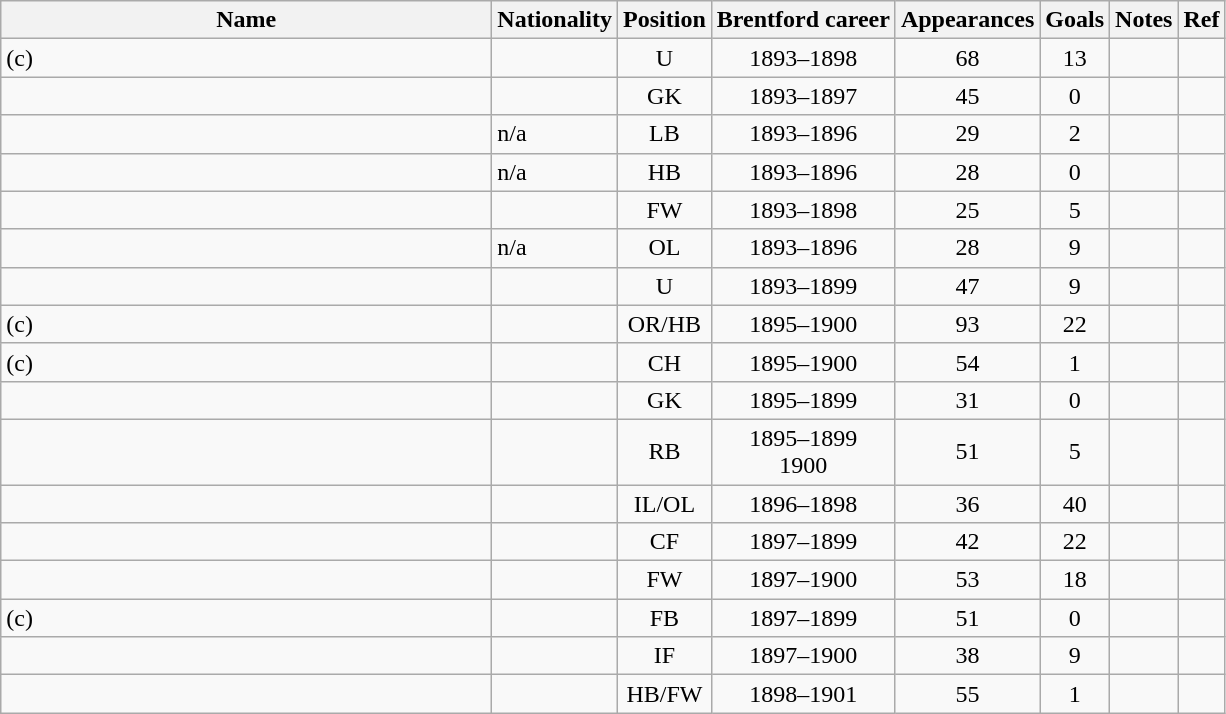<table style="text-align: center;" class="wikitable sortable">
<tr>
<th style="width:20em">Name</th>
<th>Nationality</th>
<th>Position</th>
<th>Brentford career</th>
<th>Appearances</th>
<th>Goals</th>
<th>Notes</th>
<th>Ref</th>
</tr>
<tr>
<td style="text-align:left;"> (c)</td>
<td style="text-align:left;"></td>
<td>U</td>
<td>1893–1898</td>
<td>68</td>
<td>13</td>
<td><br></td>
<td></td>
</tr>
<tr>
<td style="text-align:left;"></td>
<td style="text-align:left;"></td>
<td>GK</td>
<td>1893–1897</td>
<td>45</td>
<td>0</td>
<td></td>
<td></td>
</tr>
<tr>
<td style="text-align:left;"></td>
<td style="text-align:left;">n/a</td>
<td>LB</td>
<td>1893–1896</td>
<td>29</td>
<td>2</td>
<td></td>
<td></td>
</tr>
<tr>
<td style="text-align:left;"></td>
<td style="text-align:left;">n/a</td>
<td>HB</td>
<td>1893–1896</td>
<td>28</td>
<td>0</td>
<td></td>
<td></td>
</tr>
<tr>
<td style="text-align:left;"></td>
<td style="text-align:left;"></td>
<td>FW</td>
<td>1893–1898</td>
<td>25</td>
<td>5</td>
<td></td>
<td></td>
</tr>
<tr>
<td style="text-align:left;"></td>
<td style="text-align:left;">n/a</td>
<td>OL</td>
<td>1893–1896</td>
<td>28</td>
<td>9</td>
<td></td>
<td></td>
</tr>
<tr>
<td style="text-align:left;"></td>
<td style="text-align:left;"></td>
<td>U</td>
<td>1893–1899</td>
<td>47</td>
<td>9</td>
<td></td>
<td></td>
</tr>
<tr>
<td style="text-align:left;"> (c)</td>
<td style="text-align:left;"></td>
<td>OR/HB</td>
<td>1895–1900</td>
<td>93</td>
<td>22</td>
<td></td>
<td></td>
</tr>
<tr>
<td style="text-align:left;"> (c)</td>
<td style="text-align:left;"></td>
<td>CH</td>
<td>1895–1900</td>
<td>54</td>
<td>1</td>
<td></td>
<td></td>
</tr>
<tr>
<td style="text-align:left;"></td>
<td style="text-align:left;"></td>
<td>GK</td>
<td>1895–1899</td>
<td>31</td>
<td>0</td>
<td></td>
<td></td>
</tr>
<tr>
<td style="text-align:left;"></td>
<td style="text-align:left;"></td>
<td>RB</td>
<td>1895–1899<br>1900</td>
<td>51</td>
<td>5</td>
<td></td>
<td></td>
</tr>
<tr>
<td style="text-align:left;"></td>
<td style="text-align:left;"></td>
<td>IL/OL</td>
<td>1896–1898</td>
<td>36</td>
<td>40</td>
<td><br></td>
<td></td>
</tr>
<tr>
<td style="text-align:left;"></td>
<td style="text-align:left;"></td>
<td>CF</td>
<td>1897–1899</td>
<td>42</td>
<td>22</td>
<td></td>
<td></td>
</tr>
<tr>
<td style="text-align:left;"></td>
<td style="text-align:left;"></td>
<td>FW</td>
<td>1897–1900</td>
<td>53</td>
<td>18</td>
<td></td>
<td></td>
</tr>
<tr>
<td style="text-align:left;"> (c)</td>
<td style="text-align:left;"></td>
<td>FB</td>
<td>1897–1899</td>
<td>51</td>
<td>0</td>
<td></td>
<td></td>
</tr>
<tr>
<td style="text-align:left;"></td>
<td style="text-align:left;"></td>
<td>IF</td>
<td>1897–1900</td>
<td>38</td>
<td>9</td>
<td></td>
<td></td>
</tr>
<tr>
<td style="text-align:left;"></td>
<td style="text-align:left;"></td>
<td>HB/FW</td>
<td>1898–1901</td>
<td>55</td>
<td>1</td>
<td></td>
<td></td>
</tr>
</table>
